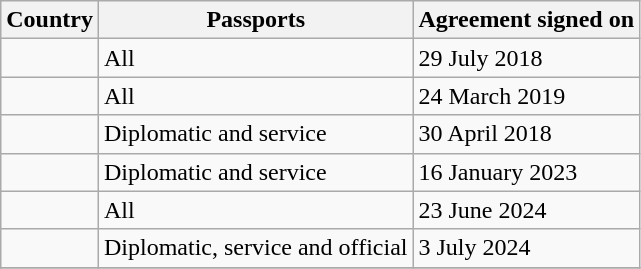<table class="wikitable">
<tr>
<th>Country</th>
<th>Passports</th>
<th>Agreement signed on</th>
</tr>
<tr>
<td></td>
<td>All</td>
<td>29 July 2018</td>
</tr>
<tr>
<td></td>
<td>All</td>
<td>24 March 2019</td>
</tr>
<tr>
<td></td>
<td>Diplomatic and service</td>
<td>30 April 2018</td>
</tr>
<tr>
<td></td>
<td>Diplomatic and service</td>
<td>16 January 2023</td>
</tr>
<tr>
<td></td>
<td>All</td>
<td>23 June 2024</td>
</tr>
<tr>
<td></td>
<td>Diplomatic, service and official</td>
<td>3 July 2024</td>
</tr>
<tr>
</tr>
</table>
